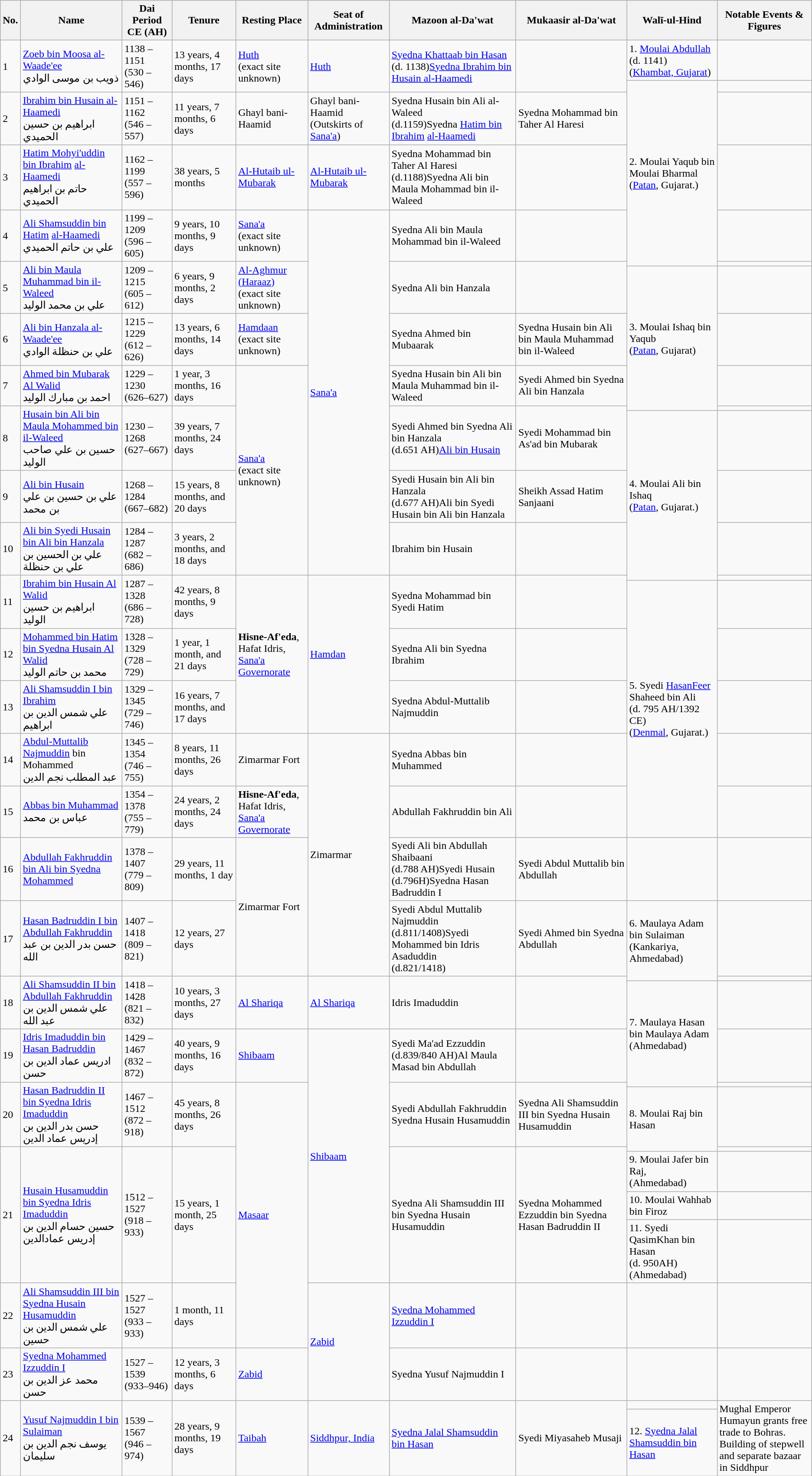<table class="wikitable">
<tr>
<th>No.</th>
<th>Name</th>
<th>Dai Period CE (AH)</th>
<th>Tenure</th>
<th>Resting Place</th>
<th>Seat of Administration</th>
<th>Mazoon al-Da'wat</th>
<th>Mukaasir al-Da'wat</th>
<th>Walī-ul-Hind</th>
<th>Notable Events & Figures</th>
</tr>
<tr>
<td rowspan="2">1</td>
<td rowspan="2"><a href='#'>Zoeb bin Moosa al-Waade'ee</a><br>ذويب بن موسى الوادي</td>
<td rowspan="2">1138 –1151<br>(530 – 546)</td>
<td rowspan="2">13 years, 4 months, 17 days</td>
<td rowspan="2"><a href='#'>Huth</a><br>(exact site unknown)</td>
<td rowspan="2"><a href='#'>Huth</a></td>
<td rowspan="2"><a href='#'>Syedna Khattaab bin Hasan</a><br>(d. 1138)<a href='#'>Syedna Ibrahim bin Husain al-Haamedi</a></td>
<td rowspan="2"></td>
<td>1. <a href='#'>Moulai Abdullah</a><br>(d. 1141)<br>(<a href='#'>Khambat, Gujarat</a>)</td>
<td></td>
</tr>
<tr>
<td rowspan="5">2. Moulai Yaqub bin Moulai Bharmal<br>(<a href='#'>Patan</a>, Gujarat.)</td>
<td></td>
</tr>
<tr>
<td>2</td>
<td><a href='#'>Ibrahim bin Husain al-Haamedi</a><br>ابراهيم بن حسين الحميدي</td>
<td>1151 –1162<br>(546 – 557)</td>
<td>11 years, 7 months, 6 days</td>
<td>Ghayl bani-Haamid</td>
<td>Ghayl bani-Haamid<br>(Outskirts of <a href='#'>Sana'a</a>)</td>
<td>Syedna Husain bin Ali al-Waleed<br>(d.1159)Syedna <a href='#'>Hatim bin Ibrahim</a> <a href='#'>al-Haamedi</a></td>
<td>Syedna Mohammad bin Taher Al Haresi</td>
<td></td>
</tr>
<tr>
<td>3</td>
<td><a href='#'>Hatim Mohyi'uddin bin Ibrahim</a> <a href='#'>al-Haamedi</a><br>حاتم بن ابراهيم الحميدي</td>
<td>1162 –1199<br>(557 – 596)</td>
<td>38 years, 5 months</td>
<td><a href='#'>Al-Hutaib ul-Mubarak</a></td>
<td><a href='#'>Al-Hutaib ul-Mubarak</a></td>
<td>Syedna Mohammad bin Taher Al Haresi<br>(d.1188)Syedna Ali bin Maula Mohammad bin il-Waleed</td>
<td></td>
<td></td>
</tr>
<tr>
<td>4</td>
<td><a href='#'>Ali Shamsuddin bin Hatim</a> <a href='#'>al-Haamedi</a><br>علي بن حاتم الحميدي</td>
<td>1199 –1209<br>(596 – 605)</td>
<td>9 years, 10 months, 9 days</td>
<td><a href='#'>Sana'a</a><br>(exact site unknown)</td>
<td rowspan="9"><a href='#'>Sana'a</a></td>
<td>Syedna Ali bin Maula Mohammad bin il-Waleed</td>
<td></td>
<td></td>
</tr>
<tr>
<td rowspan="2">5</td>
<td rowspan="2"><a href='#'>Ali bin Maula Muhammad bin il-Waleed</a><br>علي بن محمد الوليد</td>
<td rowspan="2">1209 –1215<br>(605 – 612)</td>
<td rowspan="2">6 years, 9 months, 2 days</td>
<td rowspan="2"><a href='#'>Al-Aghmur (Haraaz)</a><br>(exact site unknown)</td>
<td rowspan="2">Syedna Ali bin Hanzala</td>
<td rowspan="2"></td>
<td></td>
</tr>
<tr>
<td rowspan="4">3. Moulai Ishaq bin Yaqub<br>(<a href='#'>Patan</a>, Gujarat)</td>
<td></td>
</tr>
<tr>
<td>6</td>
<td><a href='#'>Ali bin Hanzala al-Waade'ee</a><br>علي بن حنظلة الوادي</td>
<td>1215 – 1229<br>(612 – 626)</td>
<td>13 years, 6 months, 14 days</td>
<td><a href='#'>Hamdaan</a><br>(exact site unknown)</td>
<td>Syedna Ahmed bin Mubaarak</td>
<td>Syedna Husain bin Ali bin Maula Muhammad bin il-Waleed</td>
<td></td>
</tr>
<tr>
<td>7</td>
<td><a href='#'>Ahmed bin Mubarak Al Walid</a><br>احمد بن مبارك الوليد</td>
<td>1229 –1230<br>(626–627)</td>
<td>1 year, 3 months, 16 days</td>
<td rowspan="5"><a href='#'>Sana'a</a><br>(exact site unknown)</td>
<td>Syedna Husain bin Ali bin Maula Muhammad bin il-Waleed</td>
<td>Syedi Ahmed bin Syedna Ali bin Hanzala</td>
<td></td>
</tr>
<tr>
<td rowspan="2">8</td>
<td rowspan="2"><a href='#'>Husain bin Ali bin Maula Mohammed bin il-Waleed</a><br>حسين بن علي صاحب الوليد</td>
<td rowspan="2">1230 –1268<br>(627–667)</td>
<td rowspan="2">39 years, 7 months, 24 days</td>
<td rowspan="2">Syedi Ahmed bin Syedna Ali bin Hanzala<br>(d.651 AH)<a href='#'>Ali bin Husain</a></td>
<td rowspan="2">Syedi Mohammad bin As'ad bin Mubarak</td>
<td></td>
</tr>
<tr>
<td rowspan="4">4. Moulai Ali bin Ishaq<br>(<a href='#'>Patan</a>, Gujarat.)</td>
<td></td>
</tr>
<tr>
<td>9</td>
<td><a href='#'>Ali bin Husain</a><br>علي بن حسين بن علي بن محمد</td>
<td>1268 –1284<br>(667–682)</td>
<td>15 years, 8 months, and 20 days</td>
<td>Syedi Husain bin Ali bin Hanzala<br>(d.677 AH)Ali bin Syedi Husain bin Ali bin Hanzala</td>
<td>Sheikh Assad Hatim Sanjaani</td>
<td></td>
</tr>
<tr>
<td>10</td>
<td><a href='#'>Ali bin Syedi Husain bin Ali bin Hanzala</a><br>علي بن الحسين بن علي بن حنظلة</td>
<td>1284 –1287<br>(682 – 686)</td>
<td>3 years, 2 months, and 18 days</td>
<td>Ibrahim bin Husain</td>
<td></td>
<td></td>
</tr>
<tr>
<td rowspan="2">11</td>
<td rowspan="2"><a href='#'>Ibrahim bin Husain Al Walid</a><br>ابراهيم بن حسين الوليد</td>
<td rowspan="2">1287 –1328<br>(686 –728)</td>
<td rowspan="2">42 years, 8 months, 9 days</td>
<td rowspan="4"><strong>Hisne-Af'eda</strong>, Hafat Idris,<br><a href='#'>Sana'a Governorate</a></td>
<td rowspan="4"><a href='#'>Hamdan</a></td>
<td rowspan="2">Syedna Mohammad bin Syedi Hatim</td>
<td rowspan="2"></td>
<td></td>
</tr>
<tr>
<td rowspan="5">5. Syedi <a href='#'>HasanFeer</a> Shaheed bin Ali<br>(d. 795 AH/1392 CE)<br>(<a href='#'>Denmal</a>, Gujarat.)</td>
<td></td>
</tr>
<tr>
<td>12</td>
<td><a href='#'>Mohammed bin Hatim bin Syedna Husain Al Walid</a><br>محمد بن حاتم الوليد</td>
<td>1328 –1329<br>(728 – 729)</td>
<td>1 year, 1 month, and 21 days</td>
<td>Syedna Ali bin Syedna Ibrahim</td>
<td></td>
<td></td>
</tr>
<tr>
<td>13</td>
<td><a href='#'>Ali Shamsuddin I bin Ibrahim</a><br>علي شمس الدين بن ابراهيم</td>
<td>1329 –1345<br>(729 – 746)</td>
<td>16 years, 7 months, and 17 days</td>
<td>Syedna Abdul-Muttalib Najmuddin</td>
<td></td>
<td></td>
</tr>
<tr>
<td>14</td>
<td><a href='#'>Abdul-Muttalib Najmuddin</a> bin Mohammed<br>عبد المطلب نجم الدين</td>
<td>1345 –1354<br>(746 – 755)</td>
<td>8 years, 11 months, 26 days</td>
<td>Zimarmar Fort</td>
<td rowspan="4">Zimarmar</td>
<td>Syedna Abbas bin Muhammed</td>
<td></td>
<td></td>
</tr>
<tr>
<td>15</td>
<td><a href='#'>Abbas bin Muhammad</a><br>عباس بن محمد</td>
<td>1354 –1378<br>(755 – 779)</td>
<td>24 years, 2 months, 24 days</td>
<td><strong>Hisne-Af'eda</strong>, Hafat Idris,<br><a href='#'>Sana'a Governorate</a></td>
<td>Abdullah Fakhruddin bin Ali</td>
<td></td>
<td></td>
</tr>
<tr>
<td>16</td>
<td><a href='#'>Abdullah Fakhruddin bin Ali bin Syedna Mohammed</a></td>
<td>1378 –1407<br>(779 – 809)</td>
<td>29 years, 11 months, 1 day</td>
<td rowspan="2">Zimarmar Fort</td>
<td>Syedi Ali bin Abdullah Shaibaani<br>(d.788 AH)Syedi Husain<br>(d.796H)Syedna Hasan Badruddin I</td>
<td>Syedi Abdul Muttalib bin Abdullah</td>
<td></td>
<td></td>
</tr>
<tr>
<td>17</td>
<td><a href='#'>Hasan Badruddin I bin Abdullah Fakhruddin</a><br>حسن بدر الدين بن عبد الله</td>
<td>1407 –1418<br>(809 – 821)</td>
<td>12 years, 27 days</td>
<td>Syedi Abdul Muttalib Najmuddin<br>(d.811/1408)Syedi Mohammed bin Idris Asaduddin<br>(d.821/1418)</td>
<td>Syedi Ahmed bin Syedna Abdullah</td>
<td rowspan="2">6. Maulaya Adam bin Sulaiman<br>(Kankariya, Ahmedabad)</td>
<td></td>
</tr>
<tr>
<td rowspan="2">18</td>
<td rowspan="2"><a href='#'>Ali Shamsuddin II bin Abdullah Fakhruddin</a><br>علي شمس الدين بن عبد الله</td>
<td rowspan="2">1418 –1428<br>(821 – 832)</td>
<td rowspan="2">10 years, 3 months, 27 days</td>
<td rowspan="2"><a href='#'>Al Shariqa</a></td>
<td rowspan="2"><a href='#'>Al Shariqa</a></td>
<td rowspan="2">Idris Imaduddin</td>
<td rowspan="2"></td>
<td></td>
</tr>
<tr>
<td rowspan="3">7. Maulaya Hasan bin Maulaya Adam<br>(Ahmedabad)</td>
<td></td>
</tr>
<tr>
<td>19</td>
<td><a href='#'>Idris Imaduddin bin Hasan Badruddin</a><br>ادريس عماد الدين بن حسن</td>
<td>1429 –1467<br>(832 – 872)</td>
<td>40 years, 9 months, 16 days</td>
<td><a href='#'>Shibaam</a></td>
<td rowspan="7"><a href='#'>Shibaam</a></td>
<td>Syedi Ma'ad Ezzuddin<br>(d.839/840 AH)Al Maula Masad bin Abdullah</td>
<td></td>
<td></td>
</tr>
<tr>
<td rowspan="2">20</td>
<td rowspan="2"><a href='#'>Hasan Badruddin II bin Syedna Idris Imaduddin</a><br>حسن بدر الدين بن  إدريس عماد الدين</td>
<td rowspan="2">1467 –1512<br>(872 – 918)</td>
<td rowspan="2">45 years, 8 months, 26 days</td>
<td rowspan="7"><a href='#'>Masaar</a></td>
<td rowspan="2">Syedi Abdullah Fakhruddin<br>Syedna Husain Husamuddin</td>
<td rowspan="2">Syedna Ali Shamsuddin III bin Syedna Husain Husamuddin</td>
<td></td>
</tr>
<tr>
<td rowspan="2">8. Moulai Raj bin Hasan</td>
<td></td>
</tr>
<tr>
<td rowspan="4">21</td>
<td rowspan="4"><a href='#'>Husain Husamuddin bin Syedna Idris Imaduddin</a><br>حسين حسام الدين بن إدريس عمادالدين</td>
<td rowspan="4">1512 –1527<br>(918 – 933)</td>
<td rowspan="4">15 years, 1 month, 25 days</td>
<td rowspan="4">Syedna Ali Shamsuddin III bin Syedna Husain Husamuddin</td>
<td rowspan="4">Syedna Mohammed Ezzuddin bin Syedna Hasan Badruddin II</td>
<td></td>
</tr>
<tr>
<td>9. Moulai Jafer bin Raj,<br>(Ahmedabad)</td>
<td></td>
</tr>
<tr>
<td>10. Moulai Wahhab bin Firoz</td>
<td></td>
</tr>
<tr>
<td>11. Syedi QasimKhan bin Hasan<br>(d. 950AH)(Ahmedabad)</td>
<td></td>
</tr>
<tr>
<td>22</td>
<td><a href='#'>Ali Shamsuddin III bin Syedna Husain Husamuddin</a><br>علي شمس الدين بن حسين</td>
<td>1527 –1527<br>(933 – 933)</td>
<td>1 month, 11 days</td>
<td rowspan="2"><a href='#'>Zabid</a></td>
<td><a href='#'>Syedna Mohammed Izzuddin I</a></td>
<td></td>
<td></td>
<td></td>
</tr>
<tr>
<td>23</td>
<td><a href='#'>Syedna Mohammed Izzuddin I</a><br>محمد عز الدين بن حسن</td>
<td>1527 –1539<br>(933–946)</td>
<td>12 years, 3 months, 6 days</td>
<td><a href='#'>Zabid</a></td>
<td>Syedna Yusuf Najmuddin I</td>
<td></td>
<td></td>
<td></td>
</tr>
<tr>
<td rowspan="2">24</td>
<td rowspan="2"><a href='#'>Yusuf Najmuddin I bin Sulaiman</a><br>يوسف نجم الدين بن سليمان</td>
<td rowspan="2">1539 –1567<br>(946 – 974)</td>
<td rowspan="2">28 years, 9 months, 19 days</td>
<td rowspan="2"><a href='#'>Taibah</a></td>
<td rowspan="2"><a href='#'>Siddhpur, India</a></td>
<td rowspan="2"><a href='#'>Syedna Jalal Shamsuddin bin Hasan</a></td>
<td rowspan="2">Syedi Miyasaheb Musaji</td>
<td></td>
<td rowspan="2">Mughal Emperor Humayun grants free trade to Bohras.<br>Building of stepwell and separate bazaar in Siddhpur</td>
</tr>
<tr>
<td>12. <a href='#'>Syedna Jalal Shamsuddin bin Hasan</a></td>
</tr>
</table>
